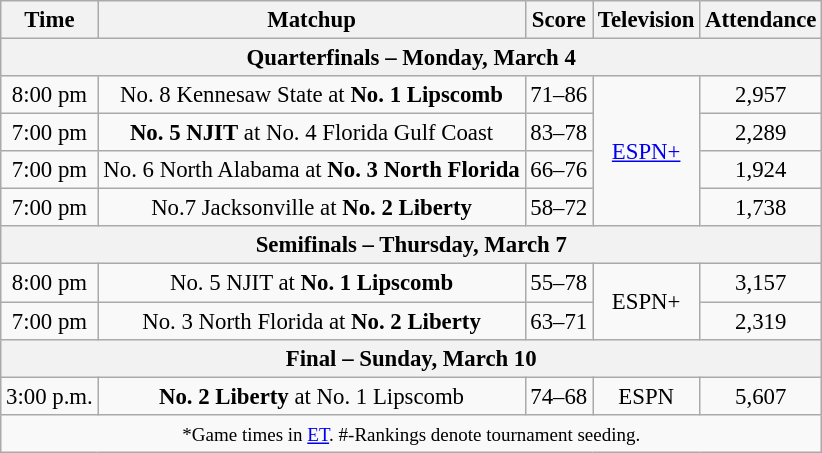<table class="wikitable" style="font-size: 95%;text-align:center">
<tr>
<th>Time</th>
<th>Matchup</th>
<th>Score</th>
<th>Television</th>
<th>Attendance</th>
</tr>
<tr>
<th colspan=5>Quarterfinals – Monday, March 4</th>
</tr>
<tr>
<td>8:00 pm</td>
<td>No. 8 Kennesaw State at <strong>No. 1 Lipscomb</strong></td>
<td>71–86</td>
<td rowspan=4><a href='#'>ESPN+</a></td>
<td>2,957</td>
</tr>
<tr>
<td>7:00 pm</td>
<td><strong>No. 5 NJIT</strong> at No. 4 Florida Gulf Coast</td>
<td>83–78</td>
<td>2,289</td>
</tr>
<tr>
<td>7:00 pm</td>
<td>No. 6 North Alabama at <strong>No. 3 North Florida</strong></td>
<td>66–76</td>
<td>1,924</td>
</tr>
<tr>
<td>7:00 pm</td>
<td>No.7 Jacksonville  at <strong>No. 2 Liberty</strong></td>
<td>58–72</td>
<td>1,738</td>
</tr>
<tr>
<th colspan=5>Semifinals – Thursday, March 7</th>
</tr>
<tr>
<td>8:00 pm</td>
<td>No. 5 NJIT at <strong>No. 1 Lipscomb</strong></td>
<td>55–78</td>
<td rowspan=2>ESPN+</td>
<td>3,157</td>
</tr>
<tr>
<td>7:00 pm</td>
<td>No. 3 North Florida at <strong>No. 2 Liberty</strong></td>
<td>63–71</td>
<td>2,319</td>
</tr>
<tr>
<th colspan=5>Final – Sunday, March 10</th>
</tr>
<tr>
<td>3:00 p.m.</td>
<td><strong>No. 2 Liberty</strong> at No. 1 Lipscomb</td>
<td>74–68</td>
<td align=center>ESPN</td>
<td>5,607</td>
</tr>
<tr>
<td colspan=6><small>*Game times in <a href='#'>ET</a>. #-Rankings denote tournament seeding.</small></td>
</tr>
</table>
